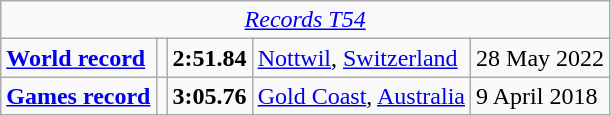<table class="wikitable">
<tr>
<td colspan=5 align=center><em><a href='#'>Records T54</a></em></td>
</tr>
<tr>
<td><a href='#'><strong>World record</strong></a></td>
<td></td>
<td><strong>2:51.84</strong></td>
<td><a href='#'>Nottwil</a>, <a href='#'>Switzerland</a></td>
<td>28 May 2022</td>
</tr>
<tr>
<td><a href='#'><strong>Games record</strong></a></td>
<td></td>
<td><strong>3:05.76 </strong></td>
<td><a href='#'>Gold Coast</a>, <a href='#'>Australia</a></td>
<td>9 April 2018</td>
</tr>
</table>
